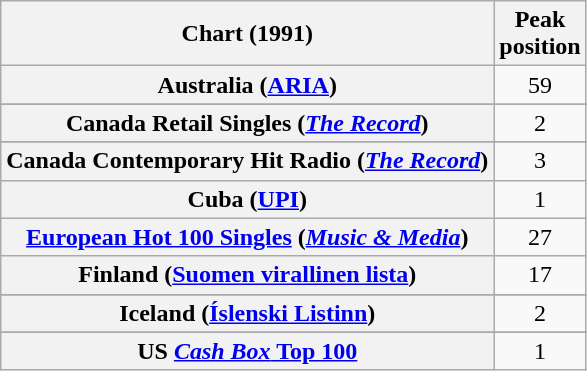<table class="wikitable plainrowheaders sortable" style="text-align:center;">
<tr>
<th scope="col">Chart (1991)</th>
<th scope="col">Peak<br>position</th>
</tr>
<tr>
<th scope="row">Australia (<a href='#'>ARIA</a>)</th>
<td style="text-align:center;">59</td>
</tr>
<tr>
</tr>
<tr>
</tr>
<tr>
<th scope="row">Canada Retail Singles (<a href='#'><em>The Record</em></a>)</th>
<td style="text-align:center;">2</td>
</tr>
<tr>
</tr>
<tr>
</tr>
<tr>
<th scope="row">Canada Contemporary Hit Radio (<a href='#'><em>The Record</em></a>)</th>
<td style="text-align:center;">3</td>
</tr>
<tr>
<th scope="row">Cuba (<a href='#'>UPI</a>)</th>
<td style="text-align:center;">1</td>
</tr>
<tr>
<th scope="row"><a href='#'>European Hot 100 Singles</a> (<em><a href='#'>Music & Media</a></em>)</th>
<td style="text-align:center;">27</td>
</tr>
<tr>
<th scope="row">Finland (<a href='#'>Suomen virallinen lista</a>)</th>
<td style="text-align:center;">17</td>
</tr>
<tr>
</tr>
<tr>
</tr>
<tr>
<th scope="row">Iceland (<a href='#'>Íslenski Listinn</a>)</th>
<td style="text-align:center;">2</td>
</tr>
<tr>
</tr>
<tr>
</tr>
<tr>
</tr>
<tr>
</tr>
<tr>
</tr>
<tr>
</tr>
<tr>
</tr>
<tr>
</tr>
<tr>
</tr>
<tr>
<th scope="row">US <a href='#'><em>Cash Box</em> Top 100</a></th>
<td style="text-align:center;">1</td>
</tr>
</table>
